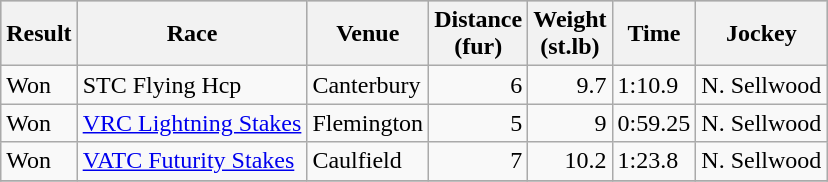<table class="wikitable">
<tr style="background:silver; color:black">
<th>Result</th>
<th>Race</th>
<th>Venue</th>
<th>Distance<br>(fur)</th>
<th>Weight<br>(st.lb)</th>
<th>Time</th>
<th>Jockey</th>
</tr>
<tr>
<td>Won</td>
<td>STC Flying Hcp</td>
<td>Canterbury</td>
<td align="right">6</td>
<td align="right">9.7</td>
<td>1:10.9</td>
<td>N. Sellwood</td>
</tr>
<tr>
<td>Won</td>
<td><a href='#'>VRC Lightning Stakes</a></td>
<td>Flemington</td>
<td align="right">5</td>
<td align="right">9</td>
<td>0:59.25</td>
<td>N. Sellwood</td>
</tr>
<tr>
<td>Won</td>
<td><a href='#'>VATC Futurity Stakes</a></td>
<td>Caulfield</td>
<td align="right">7</td>
<td align="right">10.2</td>
<td>1:23.8</td>
<td>N. Sellwood</td>
</tr>
<tr>
</tr>
</table>
